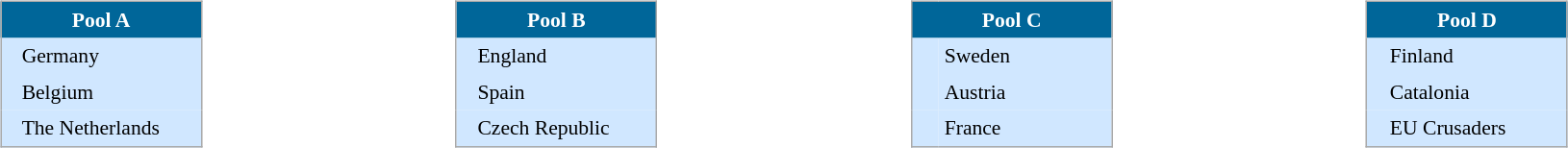<table width="100%" align=center>
<tr>
<td valign="top" width="22%"><br><table align=center cellpadding="4" cellspacing="0" style="background: #f9f9f9; border: 1px #aaa solid; border-collapse: collapse; font-size: 90%;" width=140>
<tr align=center bgcolor=#006699 style="color:white;">
<th width=100% colspan=2>Pool A</th>
</tr>
<tr align=center bgcolor=#D0E7FF>
<td></td>
<td align=left> Germany</td>
</tr>
<tr align=center bgcolor=#D0E7FF>
<td></td>
<td align=left> Belgium</td>
</tr>
<tr align=center bgcolor=#D0E7FF>
<td></td>
<td align=left> The Netherlands</td>
</tr>
</table>
</td>
<td valign="top" width="22%"><br><table align=center cellpadding="4" cellspacing="0" style="background: #f9f9f9; border: 1px #aaa solid; border-collapse: collapse; font-size: 90%;" width=140>
<tr align=center bgcolor=#006699 style="color:white;">
<th width=100% colspan=2>Pool B</th>
</tr>
<tr align=center bgcolor=#D0E7FF>
<td></td>
<td align=left> England</td>
</tr>
<tr align=center bgcolor=#D0E7FF>
<td></td>
<td align=left> Spain</td>
</tr>
<tr align=center bgcolor=#D0E7FF>
<td></td>
<td align=left> Czech Republic</td>
</tr>
</table>
</td>
<td valign="top" width="22%"><br><table align=center cellpadding="4" cellspacing="0" style="background: #f9f9f9; border: 1px #aaa solid; border-collapse: collapse; font-size: 90%;" width=140>
<tr align=center bgcolor=#006699 style="color:white;">
<th width=100% colspan=2>Pool C</th>
</tr>
<tr align=center bgcolor=#D0E7FF>
<td></td>
<td align=left> Sweden</td>
</tr>
<tr align=center bgcolor=#D0E7FF>
<td></td>
<td align=left> Austria</td>
</tr>
<tr align=center bgcolor=#D0E7FF>
<td></td>
<td align=left> France</td>
</tr>
</table>
</td>
<td valign="top" width="22%"><br><table align=center cellpadding="4" cellspacing="0" style="background: #f9f9f9; border: 1px #aaa solid; border-collapse: collapse; font-size: 90%;" width=140>
<tr align=center bgcolor=#006699 style="color:white;">
<th width=100% colspan=2>Pool D</th>
</tr>
<tr align=center bgcolor=#D0E7FF>
<td></td>
<td align=left> Finland</td>
</tr>
<tr align=center bgcolor=#D0E7FF>
<td></td>
<td align=left> Catalonia</td>
</tr>
<tr align=center bgcolor=#D0E7FF>
<td></td>
<td align=left> EU Crusaders</td>
</tr>
</table>
</td>
</tr>
</table>
